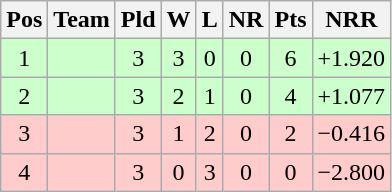<table class="wikitable">
<tr>
<th>Pos</th>
<th>Team</th>
<th>Pld</th>
<th>W</th>
<th>L</th>
<th>NR</th>
<th>Pts</th>
<th>NRR</th>
</tr>
<tr align="center" bgcolor=ccffcc>
<td>1</td>
<td align="left"></td>
<td>3</td>
<td>3</td>
<td>0</td>
<td>0</td>
<td>6</td>
<td>+1.920</td>
</tr>
<tr align="center" bgcolor=ccffcc>
<td>2</td>
<td align="left"></td>
<td>3</td>
<td>2</td>
<td>1</td>
<td>0</td>
<td>4</td>
<td>+1.077</td>
</tr>
<tr align="center" bgcolor=ffcccc>
<td>3</td>
<td align="left"></td>
<td>3</td>
<td>1</td>
<td>2</td>
<td>0</td>
<td>2</td>
<td>−0.416</td>
</tr>
<tr align="center" bgcolor=ffcccc>
<td>4</td>
<td align="left"></td>
<td>3</td>
<td>0</td>
<td>3</td>
<td>0</td>
<td>0</td>
<td>−2.800</td>
</tr>
</table>
